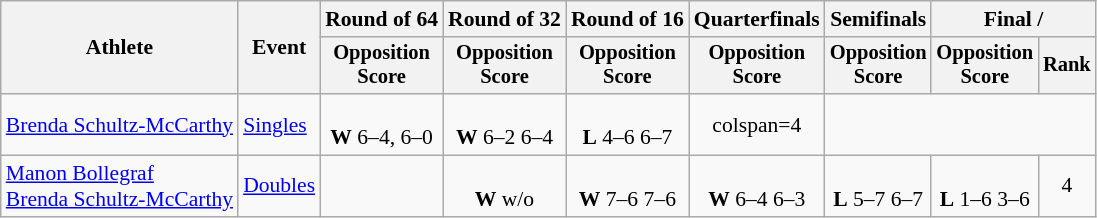<table class=wikitable style="font-size:90%">
<tr>
<th rowspan="2">Athlete</th>
<th rowspan="2">Event</th>
<th>Round of 64</th>
<th>Round of 32</th>
<th>Round of 16</th>
<th>Quarterfinals</th>
<th>Semifinals</th>
<th colspan=2>Final / </th>
</tr>
<tr style="font-size:95%">
<th>Opposition<br>Score</th>
<th>Opposition<br>Score</th>
<th>Opposition<br>Score</th>
<th>Opposition<br>Score</th>
<th>Opposition<br>Score</th>
<th>Opposition<br>Score</th>
<th>Rank</th>
</tr>
<tr align=center>
<td align=left><a href='#'>Brenda Schultz-McCarthy</a></td>
<td align=left><a href='#'>Singles</a></td>
<td><br><strong>W</strong> 6–4, 6–0</td>
<td><br><strong>W</strong> 6–2 6–4</td>
<td><br><strong>L</strong> 4–6 6–7</td>
<td>colspan=4 </td>
</tr>
<tr align=center>
<td align=left><a href='#'>Manon Bollegraf</a> <br> <a href='#'>Brenda Schultz-McCarthy</a></td>
<td align=left><a href='#'>Doubles</a></td>
<td></td>
<td><br><strong>W</strong> w/o</td>
<td><br><strong>W</strong> 7–6 7–6</td>
<td><br><strong>W</strong> 6–4 6–3</td>
<td><br><strong>L</strong> 5–7 6–7</td>
<td><br><strong>L</strong> 1–6 3–6</td>
<td>4</td>
</tr>
</table>
